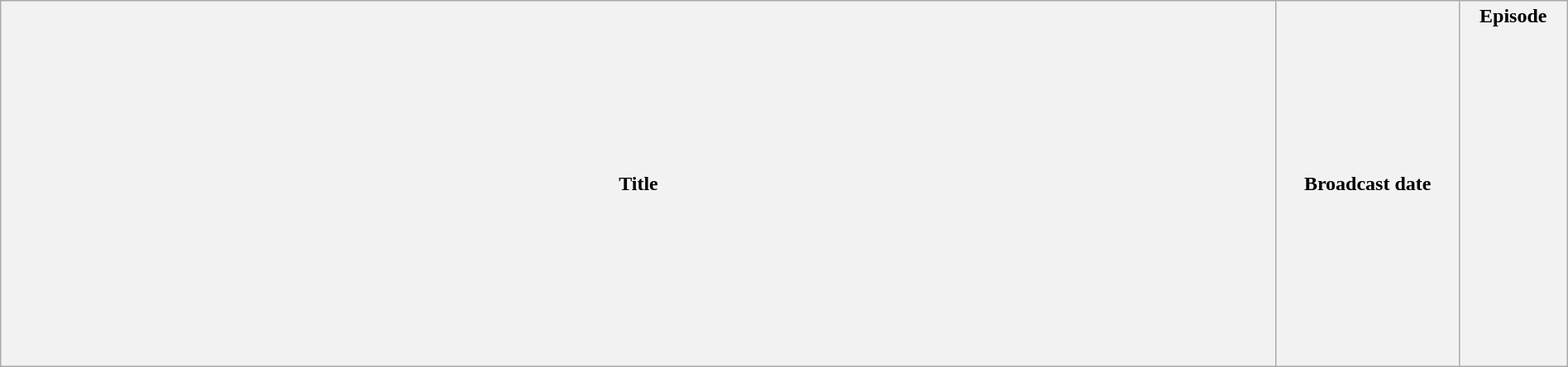<table class="wikitable plainrowheaders" style="width:100%; margin:auto;">
<tr>
<th>Title</th>
<th width="140">Broadcast date</th>
<th width="80">Episode<br><br><br><br><br><br><br><br><br><br><br><br><br><br><br><br></th>
</tr>
</table>
